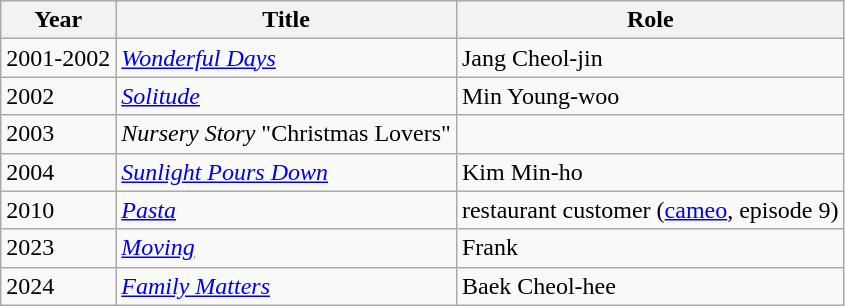<table class="wikitable sortable">
<tr>
<th>Year</th>
<th>Title</th>
<th>Role</th>
</tr>
<tr>
<td>2001-2002</td>
<td><em><a href='#'>Wonderful Days</a></em></td>
<td>Jang Cheol-jin</td>
</tr>
<tr>
<td>2002</td>
<td><em><a href='#'>Solitude</a></em></td>
<td>Min Young-woo</td>
</tr>
<tr>
<td>2003</td>
<td><em>Nursery Story</em> "Christmas Lovers"</td>
<td></td>
</tr>
<tr>
<td>2004</td>
<td><em><a href='#'>Sunlight Pours Down</a></em></td>
<td>Kim Min-ho</td>
</tr>
<tr>
<td>2010</td>
<td><em><a href='#'>Pasta</a></em></td>
<td>restaurant customer (<a href='#'>cameo</a>, episode 9)</td>
</tr>
<tr>
<td>2023</td>
<td><em><a href='#'>Moving</a></em></td>
<td>Frank</td>
</tr>
<tr>
<td>2024</td>
<td><em><a href='#'>Family Matters</a></em></td>
<td>Baek Cheol-hee</td>
</tr>
</table>
